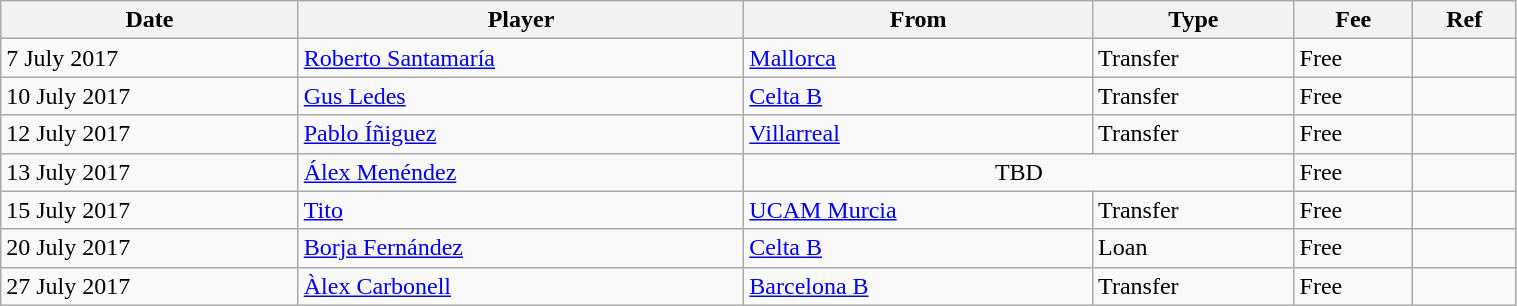<table class="wikitable" style="width:80%;">
<tr>
<th><strong>Date</strong></th>
<th><strong>Player</strong></th>
<th><strong>From</strong></th>
<th><strong>Type</strong></th>
<th><strong>Fee</strong></th>
<th><strong>Ref</strong></th>
</tr>
<tr>
<td>7 July 2017</td>
<td> <a href='#'>Roberto Santamaría</a></td>
<td> <a href='#'>Mallorca</a></td>
<td>Transfer</td>
<td>Free</td>
<td></td>
</tr>
<tr>
<td>10 July 2017</td>
<td> <a href='#'>Gus Ledes</a></td>
<td> <a href='#'>Celta B</a></td>
<td>Transfer</td>
<td>Free</td>
<td></td>
</tr>
<tr>
<td>12 July 2017</td>
<td> <a href='#'>Pablo Íñiguez</a></td>
<td> <a href='#'>Villarreal</a></td>
<td>Transfer</td>
<td>Free</td>
<td></td>
</tr>
<tr>
<td>13 July 2017</td>
<td> <a href='#'>Álex Menéndez</a></td>
<td colspan=2 align=center>TBD</td>
<td>Free</td>
<td></td>
</tr>
<tr>
<td>15 July 2017</td>
<td> <a href='#'>Tito</a></td>
<td> <a href='#'>UCAM Murcia</a></td>
<td>Transfer</td>
<td>Free</td>
<td></td>
</tr>
<tr>
<td>20 July 2017</td>
<td> <a href='#'>Borja Fernández</a></td>
<td> <a href='#'>Celta B</a></td>
<td>Loan</td>
<td>Free</td>
<td></td>
</tr>
<tr>
<td>27 July 2017</td>
<td> <a href='#'>Àlex Carbonell</a></td>
<td> <a href='#'>Barcelona B</a></td>
<td>Transfer</td>
<td>Free</td>
<td></td>
</tr>
</table>
